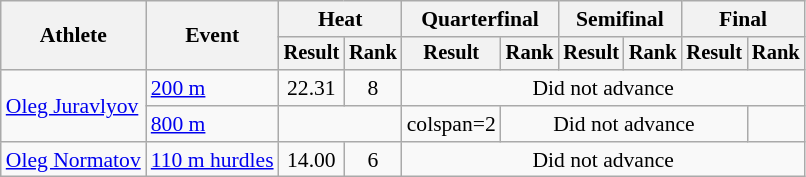<table class=wikitable style="font-size:90%">
<tr>
<th rowspan="2">Athlete</th>
<th rowspan="2">Event</th>
<th colspan="2">Heat</th>
<th colspan="2">Quarterfinal</th>
<th colspan="2">Semifinal</th>
<th colspan="2">Final</th>
</tr>
<tr style="font-size:95%">
<th>Result</th>
<th>Rank</th>
<th>Result</th>
<th>Rank</th>
<th>Result</th>
<th>Rank</th>
<th>Result</th>
<th>Rank</th>
</tr>
<tr align=center>
<td align=left rowspan=2><a href='#'>Oleg Juravlyov</a></td>
<td align=left><a href='#'>200 m</a></td>
<td>22.31</td>
<td>8</td>
<td colspan=6>Did not advance</td>
</tr>
<tr align=center>
<td align=left><a href='#'>800 m</a></td>
<td colspan=2></td>
<td>colspan=2 </td>
<td colspan=4>Did not advance</td>
</tr>
<tr align=center>
<td align=left><a href='#'>Oleg Normatov</a></td>
<td><a href='#'>110 m hurdles</a></td>
<td>14.00</td>
<td>6</td>
<td colspan=6>Did not advance</td>
</tr>
</table>
